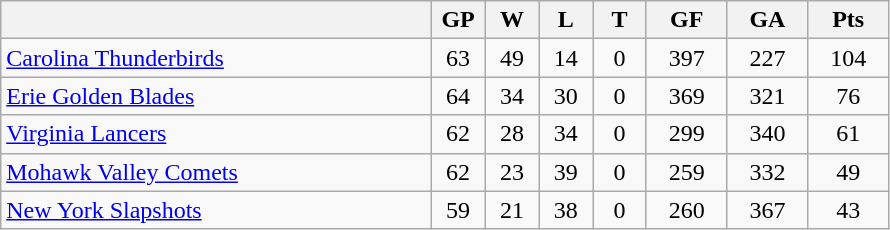<table class="wikitable">
<tr>
<th width="40%"></th>
<th width="5%">GP</th>
<th width="5%">W</th>
<th width="5%">L</th>
<th width="5%">T</th>
<th width="7.5%">GF</th>
<th width="7.5%">GA</th>
<th width="7.5%">Pts</th>
</tr>
<tr align="center">
<td align="left"><a href='#'>Carolina Thunderbirds</a></td>
<td>63</td>
<td>49</td>
<td>14</td>
<td>0</td>
<td>397</td>
<td>227</td>
<td>104</td>
</tr>
<tr align="center">
<td align="left"><a href='#'>Erie Golden Blades</a></td>
<td>64</td>
<td>34</td>
<td>30</td>
<td>0</td>
<td>369</td>
<td>321</td>
<td>76</td>
</tr>
<tr align="center">
<td align="left"><a href='#'>Virginia Lancers</a></td>
<td>62</td>
<td>28</td>
<td>34</td>
<td>0</td>
<td>299</td>
<td>340</td>
<td>61</td>
</tr>
<tr align="center">
<td align="left"><a href='#'>Mohawk Valley Comets</a></td>
<td>62</td>
<td>23</td>
<td>39</td>
<td>0</td>
<td>259</td>
<td>332</td>
<td>49</td>
</tr>
<tr align="center">
<td align="left"><a href='#'>New York Slapshots</a></td>
<td>59</td>
<td>21</td>
<td>38</td>
<td>0</td>
<td>260</td>
<td>367</td>
<td>43</td>
</tr>
</table>
